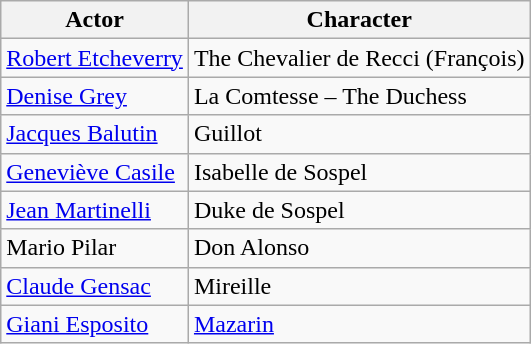<table class="wikitable">
<tr>
<th>Actor</th>
<th>Character</th>
</tr>
<tr>
<td><a href='#'>Robert Etcheverry</a></td>
<td>The Chevalier de Recci (François)</td>
</tr>
<tr>
<td><a href='#'>Denise Grey</a></td>
<td>La Comtesse – The Duchess</td>
</tr>
<tr>
<td><a href='#'>Jacques Balutin</a></td>
<td>Guillot</td>
</tr>
<tr>
<td><a href='#'>Geneviève Casile</a></td>
<td>Isabelle de Sospel</td>
</tr>
<tr>
<td><a href='#'>Jean Martinelli</a></td>
<td>Duke de Sospel</td>
</tr>
<tr>
<td>Mario Pilar</td>
<td>Don Alonso</td>
</tr>
<tr>
<td><a href='#'>Claude Gensac</a></td>
<td>Mireille</td>
</tr>
<tr>
<td><a href='#'>Giani Esposito</a></td>
<td><a href='#'>Mazarin</a></td>
</tr>
</table>
